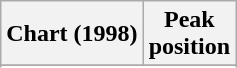<table class="wikitable sortable plainrowheaders" style="text-align:center">
<tr>
<th>Chart (1998)</th>
<th>Peak<br>position</th>
</tr>
<tr>
</tr>
<tr>
</tr>
<tr>
</tr>
<tr>
</tr>
<tr>
</tr>
<tr>
</tr>
</table>
